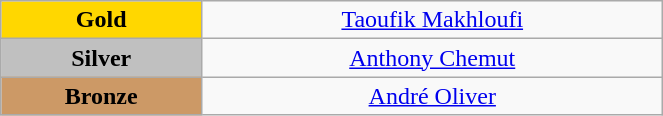<table class="wikitable" style=" text-align:center; " width="35%">
<tr>
<td bgcolor="gold"><strong>Gold</strong></td>
<td><a href='#'>Taoufik Makhloufi</a><br>  <small><em></em></small></td>
</tr>
<tr>
<td bgcolor="silver"><strong>Silver</strong></td>
<td><a href='#'>Anthony Chemut</a><br>  <small><em></em></small></td>
</tr>
<tr>
<td bgcolor="CC9966"><strong>Bronze</strong></td>
<td><a href='#'>André Oliver</a><br>  <small><em></em></small></td>
</tr>
</table>
